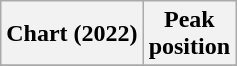<table class="wikitable plainrowheaders" style="text-align:center">
<tr>
<th scope="col">Chart (2022)</th>
<th scope="col">Peak<br>position</th>
</tr>
<tr>
</tr>
</table>
